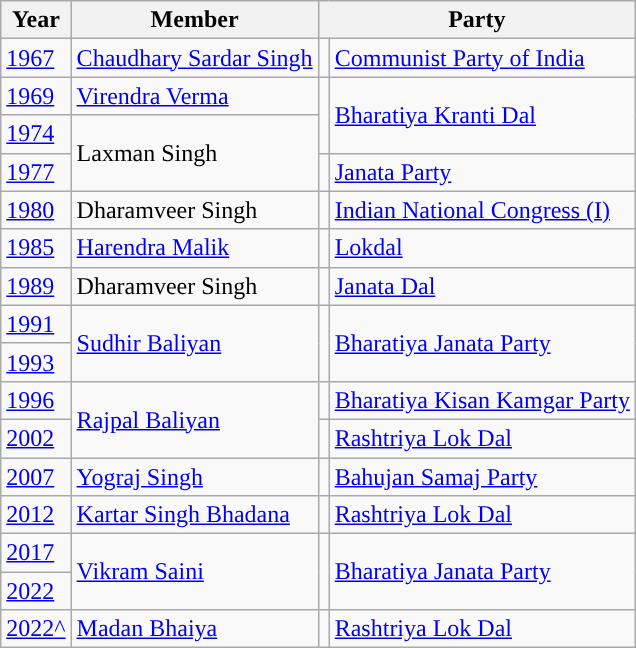<table class="wikitable">
<tr>
<th>Year</th>
<th>Member</th>
<th colspan="2">Party</th>
</tr>
<tr>
<td><a href='#'>1967</a></td>
<td><a href='#'>Chaudhary Sardar Singh</a></td>
<td style="background-color: "></td>
<td><a href='#'>Communist Party of India</a></td>
</tr>
<tr>
<td><a href='#'>1969</a></td>
<td><a href='#'>Virendra Verma</a></td>
<td rowspan="2" style="background-color: "></td>
<td rowspan="2"><a href='#'>Bharatiya Kranti Dal</a></td>
</tr>
<tr>
<td><a href='#'>1974</a></td>
<td rowspan="2">Laxman Singh</td>
</tr>
<tr>
<td><a href='#'>1977</a></td>
<td style="background-color: "></td>
<td><a href='#'>Janata Party</a></td>
</tr>
<tr>
<td><a href='#'>1980</a></td>
<td>Dharamveer Singh</td>
<td style="background-color: "></td>
<td><a href='#'>Indian National Congress (I)</a></td>
</tr>
<tr>
<td><a href='#'>1985</a></td>
<td><a href='#'>Harendra Malik</a></td>
<td style="background-color: "></td>
<td><a href='#'>Lokdal</a></td>
</tr>
<tr>
<td><a href='#'>1989</a></td>
<td>Dharamveer Singh</td>
<td style="background-color: "></td>
<td><a href='#'>Janata Dal</a></td>
</tr>
<tr>
<td><a href='#'>1991</a></td>
<td rowspan="2"><a href='#'>Sudhir Baliyan</a></td>
<td rowspan="2" style="background-color: "></td>
<td rowspan="2"><a href='#'>Bharatiya Janata Party</a></td>
</tr>
<tr>
<td><a href='#'>1993</a></td>
</tr>
<tr>
<td><a href='#'>1996</a></td>
<td rowspan="2"><a href='#'>Rajpal Baliyan</a></td>
<td style="background-color: "></td>
<td><a href='#'>Bharatiya Kisan Kamgar Party</a></td>
</tr>
<tr>
<td><a href='#'>2002</a></td>
<td style="background-color: "></td>
<td><a href='#'>Rashtriya Lok Dal</a></td>
</tr>
<tr>
<td><a href='#'>2007</a></td>
<td><a href='#'>Yograj Singh</a></td>
<td style="background-color: "></td>
<td><a href='#'>Bahujan Samaj Party</a></td>
</tr>
<tr>
<td><a href='#'>2012</a></td>
<td><a href='#'>Kartar Singh Bhadana</a></td>
<td style="background-color: "></td>
<td><a href='#'>Rashtriya Lok Dal</a></td>
</tr>
<tr>
<td><a href='#'>2017</a></td>
<td rowspan="2"><a href='#'>Vikram Saini</a></td>
<td rowspan="2" style="background-color: "></td>
<td rowspan="2"><a href='#'>Bharatiya Janata Party</a></td>
</tr>
<tr>
<td><a href='#'>2022</a></td>
</tr>
<tr>
<td><a href='#'>2022^</a></td>
<td><a href='#'>Madan Bhaiya</a></td>
<td style="background-color: "></td>
<td><a href='#'>Rashtriya Lok Dal</a></td>
</tr>
</table>
